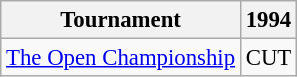<table class="wikitable" style="font-size:95%;text-align:center;">
<tr>
<th>Tournament</th>
<th>1994</th>
</tr>
<tr>
<td align=left><a href='#'>The Open Championship</a></td>
<td>CUT</td>
</tr>
</table>
